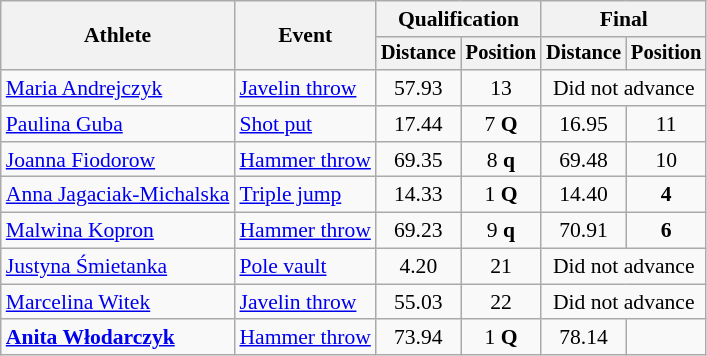<table class=wikitable style="font-size:90%">
<tr>
<th rowspan="2">Athlete</th>
<th rowspan="2">Event</th>
<th colspan="2">Qualification</th>
<th colspan="2">Final</th>
</tr>
<tr style="font-size:95%">
<th>Distance</th>
<th>Position</th>
<th>Distance</th>
<th>Position</th>
</tr>
<tr align=center>
<td align=left><a href='#'>Maria Andrejczyk</a></td>
<td align=left><a href='#'>Javelin throw</a></td>
<td>57.93</td>
<td>13</td>
<td colspan=2>Did not advance</td>
</tr>
<tr align=center>
<td align=left><a href='#'>Paulina Guba</a></td>
<td align=left><a href='#'>Shot put</a></td>
<td>17.44</td>
<td>7 <strong>Q</strong></td>
<td>16.95</td>
<td>11</td>
</tr>
<tr align=center>
<td align=left><a href='#'>Joanna Fiodorow</a></td>
<td align=left><a href='#'>Hammer throw</a></td>
<td>69.35</td>
<td>8 <strong>q</strong></td>
<td>69.48</td>
<td>10</td>
</tr>
<tr align=center>
<td align=left><a href='#'>Anna Jagaciak-Michalska</a></td>
<td align=left><a href='#'>Triple jump</a></td>
<td>14.33</td>
<td>1 <strong>Q</strong></td>
<td>14.40</td>
<td><strong>4</strong></td>
</tr>
<tr align=center>
<td align=left><a href='#'>Malwina Kopron</a></td>
<td align=left><a href='#'>Hammer throw</a></td>
<td>69.23</td>
<td>9 <strong>q</strong></td>
<td>70.91</td>
<td><strong>6</strong></td>
</tr>
<tr align=center>
<td align=left><a href='#'>Justyna Śmietanka</a></td>
<td align=left><a href='#'>Pole vault</a></td>
<td>4.20</td>
<td>21</td>
<td colspan=2>Did not advance</td>
</tr>
<tr align=center>
<td align=left><a href='#'>Marcelina Witek</a></td>
<td align=left><a href='#'>Javelin throw</a></td>
<td>55.03</td>
<td>22</td>
<td colspan=2>Did not advance</td>
</tr>
<tr align=center>
<td align=left><strong><a href='#'>Anita Włodarczyk</a></strong></td>
<td align=left><a href='#'>Hammer throw</a></td>
<td>73.94</td>
<td>1 <strong>Q</strong></td>
<td>78.14</td>
<td></td>
</tr>
</table>
